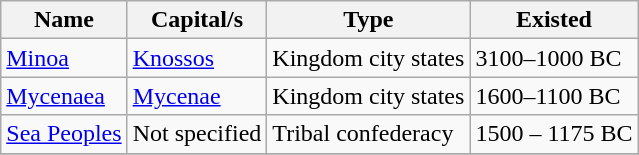<table class="wikitable sortable" border="1">
<tr>
<th>Name</th>
<th>Capital/s</th>
<th>Type</th>
<th>Existed</th>
</tr>
<tr>
<td><a href='#'>Minoa</a></td>
<td><a href='#'>Knossos</a></td>
<td>Kingdom city states</td>
<td>3100–1000 BC</td>
</tr>
<tr>
<td><a href='#'>Mycenaea</a></td>
<td><a href='#'>Mycenae</a></td>
<td>Kingdom city states</td>
<td>1600–1100 BC</td>
</tr>
<tr>
<td><a href='#'>Sea Peoples</a></td>
<td>Not specified</td>
<td>Tribal confederacy</td>
<td>1500 – 1175 BC</td>
</tr>
<tr>
</tr>
</table>
